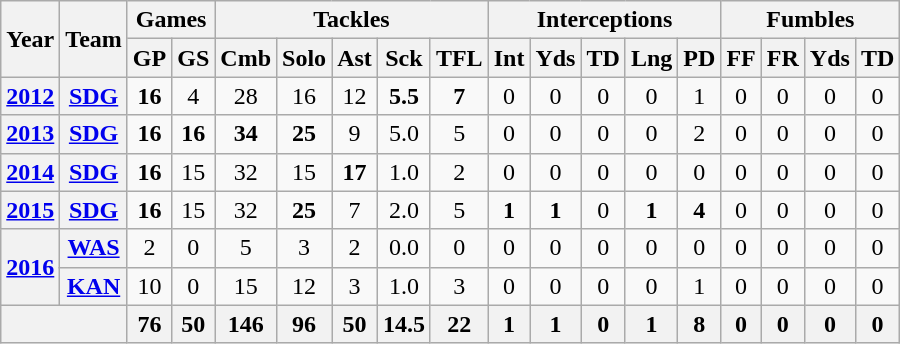<table class="wikitable" style="text-align:center">
<tr>
<th rowspan="2">Year</th>
<th rowspan="2">Team</th>
<th colspan="2">Games</th>
<th colspan="5">Tackles</th>
<th colspan="5">Interceptions</th>
<th colspan="4">Fumbles</th>
</tr>
<tr>
<th>GP</th>
<th>GS</th>
<th>Cmb</th>
<th>Solo</th>
<th>Ast</th>
<th>Sck</th>
<th>TFL</th>
<th>Int</th>
<th>Yds</th>
<th>TD</th>
<th>Lng</th>
<th>PD</th>
<th>FF</th>
<th>FR</th>
<th>Yds</th>
<th>TD</th>
</tr>
<tr>
<th><a href='#'>2012</a></th>
<th><a href='#'>SDG</a></th>
<td><strong>16</strong></td>
<td>4</td>
<td>28</td>
<td>16</td>
<td>12</td>
<td><strong>5.5</strong></td>
<td><strong>7</strong></td>
<td>0</td>
<td>0</td>
<td>0</td>
<td>0</td>
<td>1</td>
<td>0</td>
<td>0</td>
<td>0</td>
<td>0</td>
</tr>
<tr>
<th><a href='#'>2013</a></th>
<th><a href='#'>SDG</a></th>
<td><strong>16</strong></td>
<td><strong>16</strong></td>
<td><strong>34</strong></td>
<td><strong>25</strong></td>
<td>9</td>
<td>5.0</td>
<td>5</td>
<td>0</td>
<td>0</td>
<td>0</td>
<td>0</td>
<td>2</td>
<td>0</td>
<td>0</td>
<td>0</td>
<td>0</td>
</tr>
<tr>
<th><a href='#'>2014</a></th>
<th><a href='#'>SDG</a></th>
<td><strong>16</strong></td>
<td>15</td>
<td>32</td>
<td>15</td>
<td><strong>17</strong></td>
<td>1.0</td>
<td>2</td>
<td>0</td>
<td>0</td>
<td>0</td>
<td>0</td>
<td>0</td>
<td>0</td>
<td>0</td>
<td>0</td>
<td>0</td>
</tr>
<tr>
<th><a href='#'>2015</a></th>
<th><a href='#'>SDG</a></th>
<td><strong>16</strong></td>
<td>15</td>
<td>32</td>
<td><strong>25</strong></td>
<td>7</td>
<td>2.0</td>
<td>5</td>
<td><strong>1</strong></td>
<td><strong>1</strong></td>
<td>0</td>
<td><strong>1</strong></td>
<td><strong>4</strong></td>
<td>0</td>
<td>0</td>
<td>0</td>
<td>0</td>
</tr>
<tr>
<th rowspan="2"><a href='#'>2016</a></th>
<th><a href='#'>WAS</a></th>
<td>2</td>
<td>0</td>
<td>5</td>
<td>3</td>
<td>2</td>
<td>0.0</td>
<td>0</td>
<td>0</td>
<td>0</td>
<td>0</td>
<td>0</td>
<td>0</td>
<td>0</td>
<td>0</td>
<td>0</td>
<td>0</td>
</tr>
<tr>
<th><a href='#'>KAN</a></th>
<td>10</td>
<td>0</td>
<td>15</td>
<td>12</td>
<td>3</td>
<td>1.0</td>
<td>3</td>
<td>0</td>
<td>0</td>
<td>0</td>
<td>0</td>
<td>1</td>
<td>0</td>
<td>0</td>
<td>0</td>
<td>0</td>
</tr>
<tr>
<th colspan="2"></th>
<th>76</th>
<th>50</th>
<th>146</th>
<th>96</th>
<th>50</th>
<th>14.5</th>
<th>22</th>
<th>1</th>
<th>1</th>
<th>0</th>
<th>1</th>
<th>8</th>
<th>0</th>
<th>0</th>
<th>0</th>
<th>0</th>
</tr>
</table>
